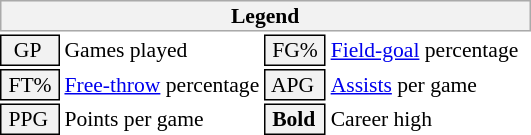<table class="toccolours" style="font-size: 90%; white-space: nowrap;">
<tr>
<th colspan="6" style="background:#f2f2f2; border:1px solid #aaa;">Legend</th>
</tr>
<tr>
<td style="background:#f2f2f2; border:1px solid black;">  GP</td>
<td>Games played</td>
<td style="background:#f2f2f2; border:1px solid black;"> FG% </td>
<td style="padding-right: 8px"><a href='#'>Field-goal</a> percentage</td>
</tr>
<tr>
<td style="background:#f2f2f2; border:1px solid black;"> FT% </td>
<td><a href='#'>Free-throw</a> percentage</td>
<td style="background:#f2f2f2; border:1px solid black;"> APG </td>
<td><a href='#'>Assists</a> per game</td>
</tr>
<tr>
<td style="background:#f2f2f2; border:1px solid black;"> PPG </td>
<td>Points per game</td>
<td style="background-color: #F2F2F2; border: 1px solid black"> <strong>Bold</strong> </td>
<td>Career high</td>
</tr>
<tr>
</tr>
</table>
